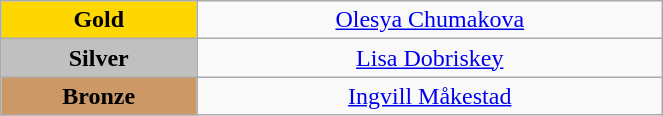<table class="wikitable" style="text-align:center; " width="35%">
<tr>
<td bgcolor="gold"><strong>Gold</strong></td>
<td><a href='#'>Olesya Chumakova</a><br>  <small><em></em></small></td>
</tr>
<tr>
<td bgcolor="silver"><strong>Silver</strong></td>
<td><a href='#'>Lisa Dobriskey</a><br>  <small><em></em></small></td>
</tr>
<tr>
<td bgcolor="CC9966"><strong>Bronze</strong></td>
<td><a href='#'>Ingvill Måkestad</a><br>  <small><em></em></small></td>
</tr>
</table>
